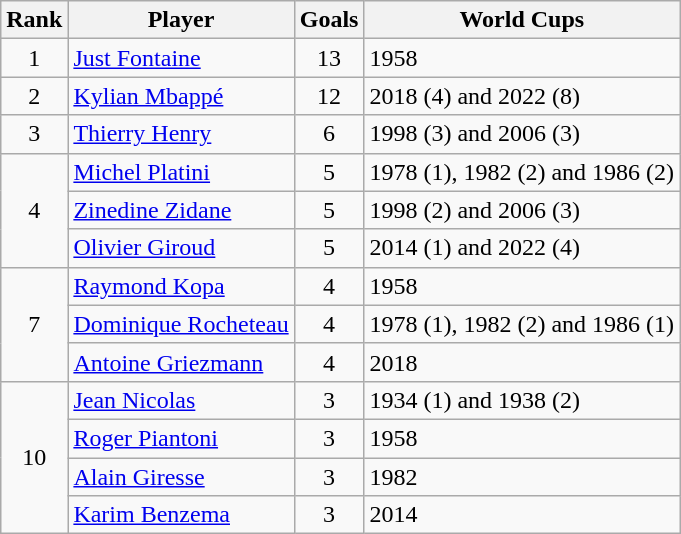<table class="wikitable" style="text-align: left;">
<tr>
<th>Rank</th>
<th>Player</th>
<th>Goals</th>
<th>World Cups</th>
</tr>
<tr>
<td align=center>1</td>
<td><a href='#'>Just Fontaine</a></td>
<td align=center>13</td>
<td>1958</td>
</tr>
<tr>
<td align=center>2</td>
<td><a href='#'>Kylian Mbappé</a></td>
<td align=center>12</td>
<td>2018 (4) and 2022 (8)</td>
</tr>
<tr>
<td align=center>3</td>
<td><a href='#'>Thierry Henry</a></td>
<td align=center>6</td>
<td>1998 (3) and 2006 (3)</td>
</tr>
<tr>
<td rowspan=3 align=center>4</td>
<td><a href='#'>Michel Platini</a></td>
<td align=center>5</td>
<td>1978 (1), 1982 (2) and 1986 (2)</td>
</tr>
<tr>
<td><a href='#'>Zinedine Zidane</a></td>
<td align=center>5</td>
<td>1998 (2) and 2006 (3)</td>
</tr>
<tr>
<td><a href='#'>Olivier Giroud</a></td>
<td align=center>5</td>
<td>2014 (1) and 2022 (4)</td>
</tr>
<tr>
<td rowspan=3 align=center>7</td>
<td><a href='#'>Raymond Kopa</a></td>
<td align=center>4</td>
<td>1958</td>
</tr>
<tr>
<td><a href='#'>Dominique Rocheteau</a></td>
<td align=center>4</td>
<td>1978 (1), 1982 (2) and 1986 (1)</td>
</tr>
<tr>
<td><a href='#'>Antoine Griezmann </a></td>
<td align=center>4</td>
<td>2018</td>
</tr>
<tr>
<td rowspan=4 align=center>10</td>
<td><a href='#'>Jean Nicolas</a></td>
<td align=center>3</td>
<td>1934 (1) and 1938 (2)</td>
</tr>
<tr>
<td><a href='#'>Roger Piantoni</a></td>
<td align=center>3</td>
<td>1958</td>
</tr>
<tr>
<td><a href='#'>Alain Giresse</a></td>
<td align=center>3</td>
<td>1982</td>
</tr>
<tr>
<td><a href='#'>Karim Benzema</a></td>
<td align=center>3</td>
<td>2014</td>
</tr>
</table>
